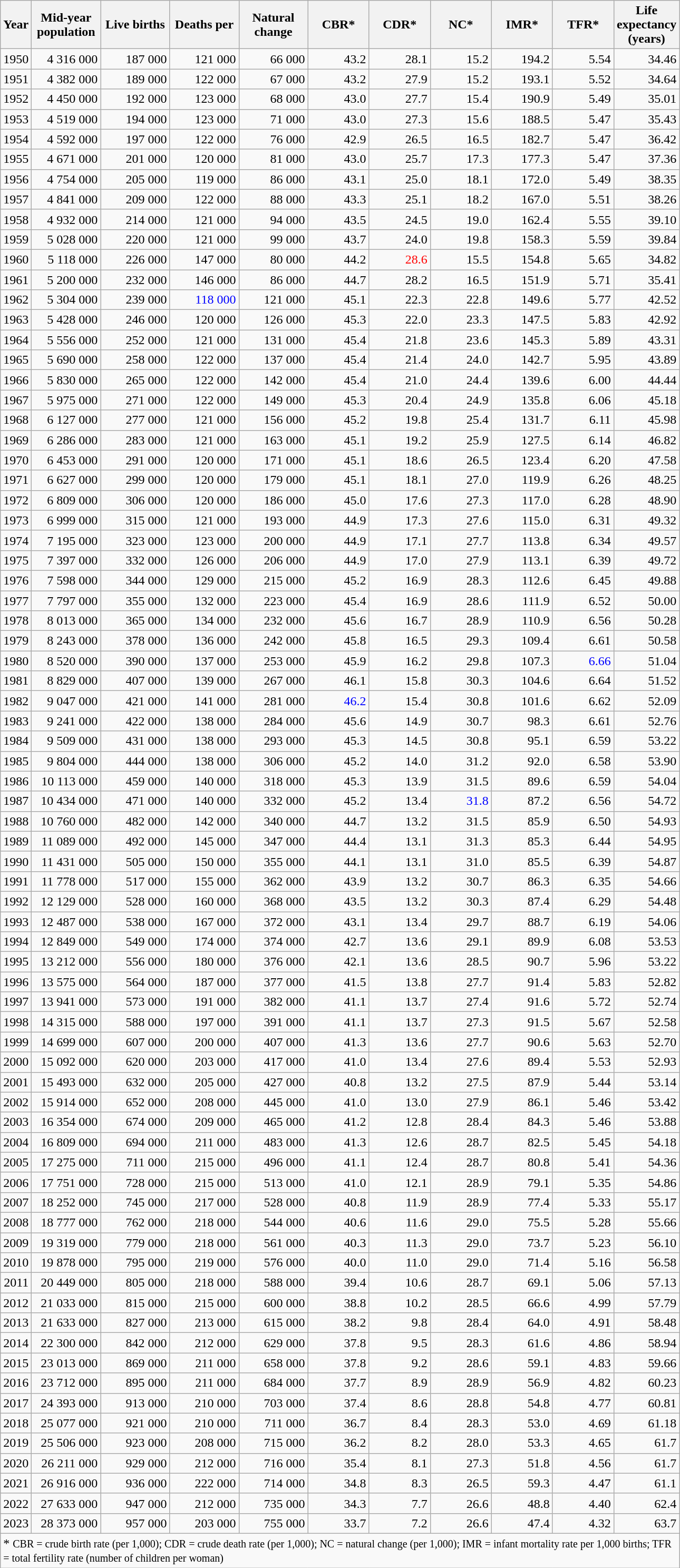<table class="wikitable sortable" style="text-align:right">
<tr>
<th width="30">Year</th>
<th width="80">Mid-year population</th>
<th width="80">Live births</th>
<th width="80">Deaths per</th>
<th width="80">Natural change</th>
<th width="70">CBR*</th>
<th width="70">CDR*</th>
<th width="70">NC*</th>
<th width="70">IMR*</th>
<th width="70">TFR*</th>
<th width="70">Life expectancy (years)</th>
</tr>
<tr>
<td>1950</td>
<td>4 316 000</td>
<td>   187 000</td>
<td>   121 000</td>
<td>   66 000</td>
<td>43.2</td>
<td>28.1</td>
<td>15.2</td>
<td>194.2</td>
<td>5.54</td>
<td>34.46</td>
</tr>
<tr>
<td>1951</td>
<td>  4 382 000</td>
<td>  189 000</td>
<td>  122 000</td>
<td>  67 000</td>
<td>43.2</td>
<td>27.9</td>
<td>15.2</td>
<td>193.1</td>
<td>5.52</td>
<td>34.64</td>
</tr>
<tr>
<td>1952</td>
<td>  4 450 000</td>
<td>  192 000</td>
<td>  123 000</td>
<td>  68 000</td>
<td>43.0</td>
<td>27.7</td>
<td>15.4</td>
<td>190.9</td>
<td>5.49</td>
<td>35.01</td>
</tr>
<tr>
<td>1953</td>
<td>  4 519 000</td>
<td>  194 000</td>
<td>  123 000</td>
<td>  71 000</td>
<td>43.0</td>
<td>27.3</td>
<td>15.6</td>
<td>188.5</td>
<td>5.47</td>
<td>35.43</td>
</tr>
<tr>
<td>1954</td>
<td>  4 592 000</td>
<td>  197 000</td>
<td>  122 000</td>
<td>  76 000</td>
<td>42.9</td>
<td>26.5</td>
<td>16.5</td>
<td>182.7</td>
<td>5.47</td>
<td>36.42</td>
</tr>
<tr>
<td>1955</td>
<td>  4 671 000</td>
<td>  201 000</td>
<td>  120 000</td>
<td>  81 000</td>
<td>43.0</td>
<td>25.7</td>
<td>17.3</td>
<td>177.3</td>
<td>5.47</td>
<td>37.36</td>
</tr>
<tr>
<td>1956</td>
<td>  4 754 000</td>
<td>  205 000</td>
<td>  119 000</td>
<td>  86 000</td>
<td>43.1</td>
<td>25.0</td>
<td>18.1</td>
<td>172.0</td>
<td>5.49</td>
<td>38.35</td>
</tr>
<tr>
<td>1957</td>
<td>  4 841 000</td>
<td>  209 000</td>
<td>  122 000</td>
<td>  88 000</td>
<td>43.3</td>
<td>25.1</td>
<td>18.2</td>
<td>167.0</td>
<td>5.51</td>
<td>38.26</td>
</tr>
<tr>
<td>1958</td>
<td>  4 932 000</td>
<td>  214 000</td>
<td>  121 000</td>
<td>  94 000</td>
<td>43.5</td>
<td>24.5</td>
<td>19.0</td>
<td>162.4</td>
<td>5.55</td>
<td>39.10</td>
</tr>
<tr>
<td>1959</td>
<td>  5 028 000</td>
<td>  220 000</td>
<td>  121 000</td>
<td>  99 000</td>
<td>43.7</td>
<td>24.0</td>
<td>19.8</td>
<td>158.3</td>
<td>5.59</td>
<td>39.84</td>
</tr>
<tr>
<td>1960</td>
<td>  5 118 000</td>
<td>  226 000</td>
<td>  147 000</td>
<td>  80 000</td>
<td>44.2</td>
<td style="color:red">28.6</td>
<td>15.5</td>
<td>154.8</td>
<td>5.65</td>
<td>34.82</td>
</tr>
<tr>
<td>1961</td>
<td>  5 200 000</td>
<td>  232 000</td>
<td>  146 000</td>
<td>  86 000</td>
<td>44.7</td>
<td>28.2</td>
<td>16.5</td>
<td>151.9</td>
<td>5.71</td>
<td>35.41</td>
</tr>
<tr>
<td>1962</td>
<td>  5 304 000</td>
<td>  239 000</td>
<td style="color:blue">118 000</td>
<td>  121 000</td>
<td>45.1</td>
<td>22.3</td>
<td>22.8</td>
<td>149.6</td>
<td>5.77</td>
<td>42.52</td>
</tr>
<tr>
<td>1963</td>
<td>  5 428 000</td>
<td>  246 000</td>
<td>  120 000</td>
<td>  126 000</td>
<td>45.3</td>
<td>22.0</td>
<td>23.3</td>
<td>147.5</td>
<td>5.83</td>
<td>42.92</td>
</tr>
<tr>
<td>1964</td>
<td>  5 556 000</td>
<td>  252 000</td>
<td>  121 000</td>
<td>  131 000</td>
<td>45.4</td>
<td>21.8</td>
<td>23.6</td>
<td>145.3</td>
<td>5.89</td>
<td>43.31</td>
</tr>
<tr>
<td>1965</td>
<td>  5 690 000</td>
<td>  258 000</td>
<td>  122 000</td>
<td>  137 000</td>
<td>45.4</td>
<td>21.4</td>
<td>24.0</td>
<td>142.7</td>
<td>5.95</td>
<td>43.89</td>
</tr>
<tr>
<td>1966</td>
<td>  5 830 000</td>
<td>  265 000</td>
<td>  122 000</td>
<td>  142 000</td>
<td>45.4</td>
<td>21.0</td>
<td>24.4</td>
<td>139.6</td>
<td>6.00</td>
<td>44.44</td>
</tr>
<tr>
<td>1967</td>
<td>  5 975 000</td>
<td>  271 000</td>
<td>  122 000</td>
<td>  149 000</td>
<td>45.3</td>
<td>20.4</td>
<td>24.9</td>
<td>135.8</td>
<td>6.06</td>
<td>45.18</td>
</tr>
<tr>
<td>1968</td>
<td>  6 127 000</td>
<td>  277 000</td>
<td>  121 000</td>
<td>  156 000</td>
<td>45.2</td>
<td>19.8</td>
<td>25.4</td>
<td>131.7</td>
<td>6.11</td>
<td>45.98</td>
</tr>
<tr>
<td>1969</td>
<td>  6 286 000</td>
<td>  283 000</td>
<td>  121 000</td>
<td>  163 000</td>
<td>45.1</td>
<td>19.2</td>
<td>25.9</td>
<td>127.5</td>
<td>6.14</td>
<td>46.82</td>
</tr>
<tr>
<td>1970</td>
<td>  6 453 000</td>
<td>  291 000</td>
<td>  120 000</td>
<td>  171 000</td>
<td>45.1</td>
<td>18.6</td>
<td>26.5</td>
<td>123.4</td>
<td>6.20</td>
<td>47.58</td>
</tr>
<tr>
<td>1971</td>
<td>  6 627 000</td>
<td>  299 000</td>
<td>  120 000</td>
<td>  179 000</td>
<td>45.1</td>
<td>18.1</td>
<td>27.0</td>
<td>119.9</td>
<td>6.26</td>
<td>48.25</td>
</tr>
<tr>
<td>1972</td>
<td>  6 809 000</td>
<td>  306 000</td>
<td>  120 000</td>
<td>  186 000</td>
<td>45.0</td>
<td>17.6</td>
<td>27.3</td>
<td>117.0</td>
<td>6.28</td>
<td>48.90</td>
</tr>
<tr>
<td>1973</td>
<td>  6 999 000</td>
<td>  315 000</td>
<td>  121 000</td>
<td>  193 000</td>
<td>44.9</td>
<td>17.3</td>
<td>27.6</td>
<td>115.0</td>
<td>6.31</td>
<td>49.32</td>
</tr>
<tr>
<td>1974</td>
<td>  7 195 000</td>
<td>  323 000</td>
<td>  123 000</td>
<td>  200 000</td>
<td>44.9</td>
<td>17.1</td>
<td>27.7</td>
<td>113.8</td>
<td>6.34</td>
<td>49.57</td>
</tr>
<tr>
<td>1975</td>
<td>  7 397 000</td>
<td>  332 000</td>
<td>  126 000</td>
<td>  206 000</td>
<td>44.9</td>
<td>17.0</td>
<td>27.9</td>
<td>113.1</td>
<td>6.39</td>
<td>49.72</td>
</tr>
<tr>
<td>1976</td>
<td>  7 598 000</td>
<td>  344 000</td>
<td>  129 000</td>
<td>  215 000</td>
<td>45.2</td>
<td>16.9</td>
<td>28.3</td>
<td>112.6</td>
<td>6.45</td>
<td>49.88</td>
</tr>
<tr>
<td>1977</td>
<td>  7 797 000</td>
<td>  355 000</td>
<td>  132 000</td>
<td>  223 000</td>
<td>45.4</td>
<td>16.9</td>
<td>28.6</td>
<td>111.9</td>
<td>6.52</td>
<td>50.00</td>
</tr>
<tr>
<td>1978</td>
<td>  8 013 000</td>
<td>  365 000</td>
<td>  134 000</td>
<td>  232 000</td>
<td>45.6</td>
<td>16.7</td>
<td>28.9</td>
<td>110.9</td>
<td>6.56</td>
<td>50.28</td>
</tr>
<tr>
<td>1979</td>
<td>  8 243 000</td>
<td>  378 000</td>
<td>  136 000</td>
<td>  242 000</td>
<td>45.8</td>
<td>16.5</td>
<td>29.3</td>
<td>109.4</td>
<td>6.61</td>
<td>50.58</td>
</tr>
<tr>
<td>1980</td>
<td>  8 520 000</td>
<td>  390 000</td>
<td>  137 000</td>
<td>  253 000</td>
<td>45.9</td>
<td>16.2</td>
<td>29.8</td>
<td>107.3</td>
<td style="color:blue">6.66</td>
<td>51.04</td>
</tr>
<tr>
<td>1981</td>
<td>  8 829 000</td>
<td>  407 000</td>
<td>  139 000</td>
<td>  267 000</td>
<td>46.1</td>
<td>15.8</td>
<td>30.3</td>
<td>104.6</td>
<td>6.64</td>
<td>51.52</td>
</tr>
<tr>
<td>1982</td>
<td>  9 047 000</td>
<td>  421 000</td>
<td>  141 000</td>
<td>  281 000</td>
<td style="color:blue">46.2</td>
<td>15.4</td>
<td>30.8</td>
<td>101.6</td>
<td>6.62</td>
<td>52.09</td>
</tr>
<tr>
<td>1983</td>
<td>  9 241 000</td>
<td>  422 000</td>
<td>  138 000</td>
<td>  284 000</td>
<td>45.6</td>
<td>14.9</td>
<td>30.7</td>
<td>98.3</td>
<td>6.61</td>
<td>52.76</td>
</tr>
<tr>
<td>1984</td>
<td>  9 509 000</td>
<td>  431 000</td>
<td>  138 000</td>
<td>  293 000</td>
<td>45.3</td>
<td>14.5</td>
<td>30.8</td>
<td>95.1</td>
<td>6.59</td>
<td>53.22</td>
</tr>
<tr>
<td>1985</td>
<td>  9 804 000</td>
<td>  444 000</td>
<td>  138 000</td>
<td>  306 000</td>
<td>45.2</td>
<td>14.0</td>
<td>31.2</td>
<td>92.0</td>
<td>6.58</td>
<td>53.90</td>
</tr>
<tr>
<td>1986</td>
<td>  10 113 000</td>
<td>  459 000</td>
<td>  140 000</td>
<td>  318 000</td>
<td>45.3</td>
<td>13.9</td>
<td>31.5</td>
<td>89.6</td>
<td>6.59</td>
<td>54.04</td>
</tr>
<tr>
<td>1987</td>
<td>  10 434 000</td>
<td>  471 000</td>
<td>  140 000</td>
<td>  332 000</td>
<td>45.2</td>
<td>13.4</td>
<td style="color:blue">31.8</td>
<td>87.2</td>
<td>6.56</td>
<td>54.72</td>
</tr>
<tr>
<td>1988</td>
<td>  10 760 000</td>
<td>  482 000</td>
<td>  142 000</td>
<td>  340 000</td>
<td>44.7</td>
<td>13.2</td>
<td>31.5</td>
<td>85.9</td>
<td>6.50</td>
<td>54.93</td>
</tr>
<tr>
<td>1989</td>
<td>  11 089 000</td>
<td>  492 000</td>
<td>  145 000</td>
<td>  347 000</td>
<td>44.4</td>
<td>13.1</td>
<td>31.3</td>
<td>85.3</td>
<td>6.44</td>
<td>54.95</td>
</tr>
<tr>
<td>1990</td>
<td>  11 431 000</td>
<td>  505 000</td>
<td>  150 000</td>
<td>  355 000</td>
<td>44.1</td>
<td>13.1</td>
<td>31.0</td>
<td>85.5</td>
<td>6.39</td>
<td>54.87</td>
</tr>
<tr>
<td>1991</td>
<td>  11 778 000</td>
<td>  517 000</td>
<td>  155 000</td>
<td>  362 000</td>
<td>43.9</td>
<td>13.2</td>
<td>30.7</td>
<td>86.3</td>
<td>6.35</td>
<td>54.66</td>
</tr>
<tr>
<td>1992</td>
<td>  12 129 000</td>
<td>  528 000</td>
<td>  160 000</td>
<td>  368 000</td>
<td>43.5</td>
<td>13.2</td>
<td>30.3</td>
<td>87.4</td>
<td>6.29</td>
<td>54.48</td>
</tr>
<tr>
<td>1993</td>
<td>  12 487 000</td>
<td>  538 000</td>
<td>  167 000</td>
<td>  372 000</td>
<td>43.1</td>
<td>13.4</td>
<td>29.7</td>
<td>88.7</td>
<td>6.19</td>
<td>54.06</td>
</tr>
<tr>
<td>1994</td>
<td>  12 849 000</td>
<td>  549 000</td>
<td>  174 000</td>
<td>  374 000</td>
<td>42.7</td>
<td>13.6</td>
<td>29.1</td>
<td>89.9</td>
<td>6.08</td>
<td>53.53</td>
</tr>
<tr>
<td>1995</td>
<td>  13 212 000</td>
<td>  556 000</td>
<td>  180 000</td>
<td>  376 000</td>
<td>42.1</td>
<td>13.6</td>
<td>28.5</td>
<td>90.7</td>
<td>5.96</td>
<td>53.22</td>
</tr>
<tr>
<td>1996</td>
<td>  13 575 000</td>
<td>  564 000</td>
<td>  187 000</td>
<td>  377 000</td>
<td>41.5</td>
<td>13.8</td>
<td>27.7</td>
<td>91.4</td>
<td>5.83</td>
<td>52.82</td>
</tr>
<tr>
<td>1997</td>
<td>  13 941 000</td>
<td>  573 000</td>
<td>  191 000</td>
<td>  382 000</td>
<td>41.1</td>
<td>13.7</td>
<td>27.4</td>
<td>91.6</td>
<td>5.72</td>
<td>52.74</td>
</tr>
<tr>
<td>1998</td>
<td>  14 315 000</td>
<td>  588 000</td>
<td>  197 000</td>
<td>  391 000</td>
<td>41.1</td>
<td>13.7</td>
<td>27.3</td>
<td>91.5</td>
<td>5.67</td>
<td>52.58</td>
</tr>
<tr>
<td>1999</td>
<td>  14 699 000</td>
<td>  607 000</td>
<td>  200 000</td>
<td>  407 000</td>
<td>41.3</td>
<td>13.6</td>
<td>27.7</td>
<td>90.6</td>
<td>5.63</td>
<td>52.70</td>
</tr>
<tr>
<td>2000</td>
<td>  15 092 000</td>
<td>  620 000</td>
<td>  203 000</td>
<td>  417 000</td>
<td>41.0</td>
<td>13.4</td>
<td>27.6</td>
<td>89.4</td>
<td>5.53</td>
<td>52.93</td>
</tr>
<tr>
<td>2001</td>
<td>  15 493 000</td>
<td>  632 000</td>
<td>  205 000</td>
<td>  427 000</td>
<td>40.8</td>
<td>13.2</td>
<td>27.5</td>
<td>87.9</td>
<td>5.44</td>
<td>53.14</td>
</tr>
<tr>
<td>2002</td>
<td>  15 914 000</td>
<td>  652 000</td>
<td>  208 000</td>
<td>  445 000</td>
<td>41.0</td>
<td>13.0</td>
<td>27.9</td>
<td>86.1</td>
<td>5.46</td>
<td>53.42</td>
</tr>
<tr>
<td>2003</td>
<td>  16 354 000</td>
<td>  674 000</td>
<td>  209 000</td>
<td>  465 000</td>
<td>41.2</td>
<td>12.8</td>
<td>28.4</td>
<td>84.3</td>
<td>5.46</td>
<td>53.88</td>
</tr>
<tr>
<td>2004</td>
<td>  16 809 000</td>
<td>  694 000</td>
<td>  211 000</td>
<td>  483 000</td>
<td>41.3</td>
<td>12.6</td>
<td>28.7</td>
<td>82.5</td>
<td>5.45</td>
<td>54.18</td>
</tr>
<tr>
<td>2005</td>
<td>  17 275 000</td>
<td>  711 000</td>
<td>  215 000</td>
<td>  496 000</td>
<td>41.1</td>
<td>12.4</td>
<td>28.7</td>
<td>80.8</td>
<td>5.41</td>
<td>54.36</td>
</tr>
<tr>
<td>2006</td>
<td>  17 751 000</td>
<td>  728 000</td>
<td>  215 000</td>
<td>  513 000</td>
<td>41.0</td>
<td>12.1</td>
<td>28.9</td>
<td>79.1</td>
<td>5.35</td>
<td>54.86</td>
</tr>
<tr>
<td>2007</td>
<td>  18 252 000</td>
<td>  745 000</td>
<td>  217 000</td>
<td>  528 000</td>
<td>40.8</td>
<td>11.9</td>
<td>28.9</td>
<td>77.4</td>
<td>5.33</td>
<td>55.17</td>
</tr>
<tr>
<td>2008</td>
<td>  18 777 000</td>
<td>  762 000</td>
<td>  218 000</td>
<td>  544 000</td>
<td>40.6</td>
<td>11.6</td>
<td>29.0</td>
<td>75.5</td>
<td>5.28</td>
<td>55.66</td>
</tr>
<tr>
<td>2009</td>
<td>  19 319 000</td>
<td>  779 000</td>
<td>  218 000</td>
<td>  561 000</td>
<td>40.3</td>
<td>11.3</td>
<td>29.0</td>
<td>73.7</td>
<td>5.23</td>
<td>56.10</td>
</tr>
<tr>
<td>2010</td>
<td>  19 878 000</td>
<td>  795 000</td>
<td>  219 000</td>
<td>  576 000</td>
<td>40.0</td>
<td>11.0</td>
<td>29.0</td>
<td>71.4</td>
<td>5.16</td>
<td>56.58</td>
</tr>
<tr>
<td>2011</td>
<td>  20 449 000</td>
<td>  805 000</td>
<td>  218 000</td>
<td>  588 000</td>
<td>39.4</td>
<td>10.6</td>
<td>28.7</td>
<td>69.1</td>
<td>5.06</td>
<td>57.13</td>
</tr>
<tr>
<td>2012</td>
<td>  21 033 000</td>
<td>  815 000</td>
<td>  215 000</td>
<td>  600 000</td>
<td>38.8</td>
<td>10.2</td>
<td>28.5</td>
<td>66.6</td>
<td>4.99</td>
<td>57.79</td>
</tr>
<tr>
<td>2013</td>
<td>  21 633 000</td>
<td>  827 000</td>
<td>  213 000</td>
<td>  615 000</td>
<td>38.2</td>
<td>9.8</td>
<td>28.4</td>
<td>64.0</td>
<td>4.91</td>
<td>58.48</td>
</tr>
<tr>
<td>2014</td>
<td>  22 300 000</td>
<td>  842 000</td>
<td>  212 000</td>
<td>  629 000</td>
<td>37.8</td>
<td>9.5</td>
<td>28.3</td>
<td>61.6</td>
<td>4.86</td>
<td>58.94</td>
</tr>
<tr>
<td>2015</td>
<td>  23 013 000</td>
<td>  869 000</td>
<td>  211 000</td>
<td>  658 000</td>
<td>37.8</td>
<td>9.2</td>
<td>28.6</td>
<td>59.1</td>
<td>4.83</td>
<td>59.66</td>
</tr>
<tr>
<td>2016</td>
<td>  23 712 000</td>
<td>  895 000</td>
<td>  211 000</td>
<td>  684 000</td>
<td>37.7</td>
<td>8.9</td>
<td>28.9</td>
<td>56.9</td>
<td>4.82</td>
<td>60.23</td>
</tr>
<tr>
<td>2017</td>
<td>  24 393 000</td>
<td>  913 000</td>
<td>  210 000</td>
<td>  703 000</td>
<td>37.4</td>
<td>8.6</td>
<td>28.8</td>
<td>54.8</td>
<td>4.77</td>
<td>60.81</td>
</tr>
<tr>
<td>2018</td>
<td>  25 077 000</td>
<td>  921 000</td>
<td>  210 000</td>
<td>  711 000</td>
<td>36.7</td>
<td>8.4</td>
<td>28.3</td>
<td>53.0</td>
<td>4.69</td>
<td>61.18</td>
</tr>
<tr>
<td>2019</td>
<td>  25 506 000</td>
<td>  923 000</td>
<td>  208 000</td>
<td>715 000</td>
<td>36.2</td>
<td>8.2</td>
<td>28.0</td>
<td>53.3</td>
<td>4.65</td>
<td>61.7</td>
</tr>
<tr>
<td>2020</td>
<td>  26 211 000</td>
<td>  929 000</td>
<td>  212 000</td>
<td>  716 000</td>
<td>35.4</td>
<td>8.1</td>
<td>27.3</td>
<td>51.8</td>
<td>4.56</td>
<td>61.7</td>
</tr>
<tr>
<td>2021</td>
<td>  26 916 000</td>
<td>  936 000</td>
<td>  222 000</td>
<td>  714 000</td>
<td>34.8</td>
<td>8.3</td>
<td>26.5</td>
<td>59.3</td>
<td>4.47</td>
<td>61.1</td>
</tr>
<tr>
<td>2022</td>
<td>  27 633 000</td>
<td>  947 000</td>
<td>  212 000</td>
<td>  735 000</td>
<td>34.3</td>
<td>7.7</td>
<td>26.6</td>
<td>48.8</td>
<td>4.40</td>
<td>62.4</td>
</tr>
<tr>
<td>2023</td>
<td>  28 373 000</td>
<td>  957 000</td>
<td>  203 000</td>
<td>  755 000</td>
<td>33.7</td>
<td>7.2</td>
<td>26.6</td>
<td>47.4</td>
<td>4.32</td>
<td>63.7</td>
</tr>
<tr>
<td colspan="11" align="left">* <small> CBR = crude birth rate (per 1,000); CDR = crude death rate (per 1,000); NC = natural change (per 1,000); IMR = infant mortality rate per 1,000 births; TFR = total fertility rate (number of children per woman)</small></td>
</tr>
</table>
